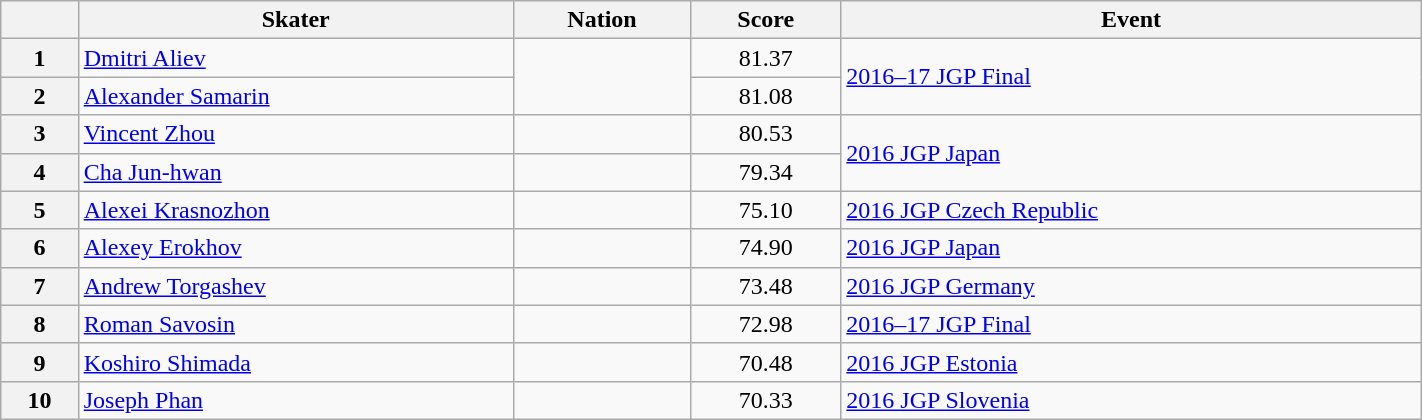<table class="wikitable sortable" style="text-align:left; width:75%">
<tr>
<th scope="col"></th>
<th scope="col">Skater</th>
<th scope="col">Nation</th>
<th scope="col">Score</th>
<th scope="col">Event</th>
</tr>
<tr>
<th scope="row">1</th>
<td><a href='#'>Dmitri Aliev</a></td>
<td rowspan="2"></td>
<td style="text-align:center;">81.37</td>
<td rowspan="2"><a href='#'>2016–17 JGP Final</a></td>
</tr>
<tr>
<th scope="row">2</th>
<td><a href='#'>Alexander Samarin</a></td>
<td style="text-align:center;">81.08</td>
</tr>
<tr>
<th scope="row">3</th>
<td><a href='#'>Vincent Zhou</a></td>
<td></td>
<td style="text-align:center;">80.53</td>
<td rowspan="2"><a href='#'>2016 JGP Japan</a></td>
</tr>
<tr>
<th scope="row">4</th>
<td><a href='#'>Cha Jun-hwan</a></td>
<td></td>
<td style="text-align:center;">79.34</td>
</tr>
<tr>
<th scope="row">5</th>
<td><a href='#'>Alexei Krasnozhon</a></td>
<td></td>
<td style="text-align:center;">75.10</td>
<td><a href='#'>2016 JGP Czech Republic</a></td>
</tr>
<tr>
<th scope="row">6</th>
<td><a href='#'>Alexey Erokhov</a></td>
<td></td>
<td style="text-align:center;">74.90</td>
<td><a href='#'>2016 JGP Japan</a></td>
</tr>
<tr>
<th scope="row">7</th>
<td><a href='#'>Andrew Torgashev</a></td>
<td></td>
<td style="text-align:center;">73.48</td>
<td><a href='#'>2016 JGP Germany</a></td>
</tr>
<tr>
<th scope="row">8</th>
<td><a href='#'>Roman Savosin</a></td>
<td></td>
<td style="text-align:center;">72.98</td>
<td><a href='#'>2016–17 JGP Final</a></td>
</tr>
<tr>
<th scope="row">9</th>
<td><a href='#'>Koshiro Shimada</a></td>
<td></td>
<td style="text-align:center;">70.48</td>
<td><a href='#'>2016 JGP Estonia</a></td>
</tr>
<tr>
<th scope="row">10</th>
<td><a href='#'>Joseph Phan</a></td>
<td></td>
<td style="text-align:center;">70.33</td>
<td><a href='#'>2016 JGP Slovenia</a></td>
</tr>
</table>
